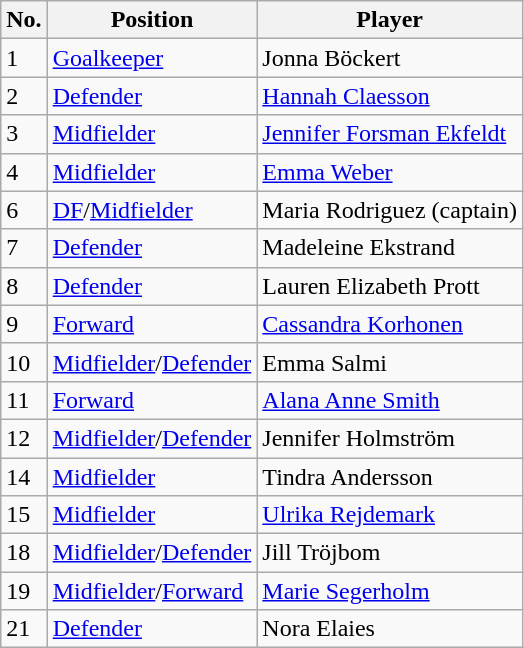<table class="wikitable">
<tr>
<th>No.</th>
<th>Position</th>
<th>Player</th>
</tr>
<tr>
<td>1</td>
<td><a href='#'>Goalkeeper</a></td>
<td>Jonna Böckert</td>
</tr>
<tr>
<td>2</td>
<td><a href='#'>Defender</a></td>
<td><a href='#'>Hannah Claesson</a></td>
</tr>
<tr>
<td>3</td>
<td><a href='#'>Midfielder</a></td>
<td><a href='#'>Jennifer Forsman Ekfeldt</a></td>
</tr>
<tr>
<td>4</td>
<td><a href='#'>Midfielder</a></td>
<td><a href='#'>Emma Weber</a></td>
</tr>
<tr>
<td>6</td>
<td><a href='#'>DF</a>/<a href='#'>Midfielder</a></td>
<td>Maria Rodriguez (captain)</td>
</tr>
<tr>
<td>7</td>
<td><a href='#'>Defender</a></td>
<td>Madeleine Ekstrand</td>
</tr>
<tr>
<td>8</td>
<td><a href='#'>Defender</a></td>
<td>Lauren Elizabeth Prott</td>
</tr>
<tr>
<td>9</td>
<td><a href='#'>Forward</a></td>
<td><a href='#'>Cassandra Korhonen</a></td>
</tr>
<tr>
<td>10</td>
<td><a href='#'>Midfielder</a>/<a href='#'>Defender</a></td>
<td>Emma Salmi</td>
</tr>
<tr>
<td>11</td>
<td><a href='#'>Forward</a></td>
<td><a href='#'>Alana Anne Smith</a></td>
</tr>
<tr>
<td>12</td>
<td><a href='#'>Midfielder</a>/<a href='#'>Defender</a></td>
<td>Jennifer Holmström</td>
</tr>
<tr>
<td>14</td>
<td><a href='#'>Midfielder</a></td>
<td>Tindra Andersson</td>
</tr>
<tr>
<td>15</td>
<td><a href='#'>Midfielder</a></td>
<td><a href='#'>Ulrika Rejdemark</a></td>
</tr>
<tr>
<td>18</td>
<td><a href='#'>Midfielder</a>/<a href='#'>Defender</a></td>
<td>Jill Tröjbom</td>
</tr>
<tr>
<td>19</td>
<td><a href='#'>Midfielder</a>/<a href='#'>Forward</a></td>
<td><a href='#'>Marie Segerholm</a></td>
</tr>
<tr>
<td>21</td>
<td><a href='#'>Defender</a></td>
<td>Nora Elaies</td>
</tr>
</table>
